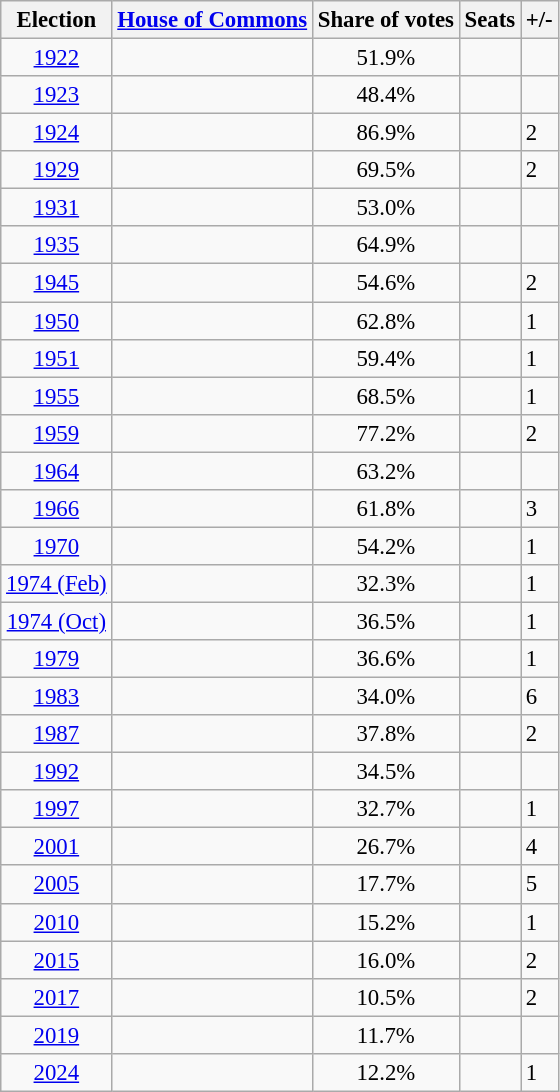<table class="wikitable sortable" style="font-size:95%">
<tr>
<th>Election</th>
<th><a href='#'>House of Commons</a></th>
<th>Share of votes</th>
<th>Seats</th>
<th align=center>+/-</th>
</tr>
<tr>
<td align=center><a href='#'>1922</a></td>
<td align=center></td>
<td align=center>51.9%</td>
<td align=left></td>
<td align=left></td>
</tr>
<tr>
<td align=center><a href='#'>1923</a></td>
<td align=center></td>
<td align=center>48.4%</td>
<td align=left></td>
<td align=left></td>
</tr>
<tr>
<td align=center><a href='#'>1924</a></td>
<td align=center></td>
<td align=center>86.9%</td>
<td align=left></td>
<td align=left> 2</td>
</tr>
<tr>
<td align=center><a href='#'>1929</a></td>
<td align=center></td>
<td align=center>69.5%</td>
<td align=left></td>
<td align=left> 2</td>
</tr>
<tr>
<td align=center><a href='#'>1931</a></td>
<td align=center></td>
<td align=center>53.0%</td>
<td align=left></td>
<td align=left></td>
</tr>
<tr>
<td align=center><a href='#'>1935</a></td>
<td align=center></td>
<td align=center>64.9%</td>
<td align=left></td>
<td align=left></td>
</tr>
<tr>
<td align=center><a href='#'>1945</a></td>
<td align=center></td>
<td align=center>54.6%</td>
<td align=left></td>
<td align=left> 2</td>
</tr>
<tr>
<td align=center><a href='#'>1950</a></td>
<td align=center></td>
<td align=center>62.8%</td>
<td align=left></td>
<td align=left> 1</td>
</tr>
<tr>
<td align=center><a href='#'>1951</a></td>
<td align=center></td>
<td align=center>59.4%</td>
<td align=left></td>
<td align=left> 1</td>
</tr>
<tr>
<td align=center><a href='#'>1955</a></td>
<td align=center></td>
<td align=center>68.5%</td>
<td align=left></td>
<td align=left> 1</td>
</tr>
<tr>
<td align=center><a href='#'>1959</a></td>
<td align=center></td>
<td align=center>77.2%</td>
<td align=left></td>
<td align=left> 2</td>
</tr>
<tr>
<td align=center><a href='#'>1964</a></td>
<td align=center></td>
<td align=center>63.2%</td>
<td align=left></td>
<td align=left></td>
</tr>
<tr>
<td align=center><a href='#'>1966</a></td>
<td align=center></td>
<td align=center>61.8%</td>
<td align=left></td>
<td align=left> 3</td>
</tr>
<tr>
<td align=center><a href='#'>1970</a></td>
<td align=center></td>
<td align=center>54.2%</td>
<td align=left></td>
<td align=left> 1</td>
</tr>
<tr>
<td align=center><a href='#'>1974 (Feb)</a></td>
<td align=center></td>
<td align=center>32.3%</td>
<td align=left></td>
<td align=left> 1</td>
</tr>
<tr>
<td align=center><a href='#'>1974 (Oct)</a></td>
<td align=center></td>
<td align=center>36.5%</td>
<td align=left></td>
<td align=left> 1</td>
</tr>
<tr>
<td align=center><a href='#'>1979</a></td>
<td align=center></td>
<td align=center>36.6%</td>
<td align=left></td>
<td align=left> 1</td>
</tr>
<tr>
<td align=center><a href='#'>1983</a></td>
<td align=center></td>
<td align=center>34.0%</td>
<td align=left></td>
<td align=left> 6</td>
</tr>
<tr>
<td align=center><a href='#'>1987</a></td>
<td align=center></td>
<td align=center>37.8%</td>
<td align=left></td>
<td align=left> 2</td>
</tr>
<tr>
<td align=center><a href='#'>1992</a></td>
<td align=center></td>
<td align=center>34.5%</td>
<td align=left></td>
<td align=left></td>
</tr>
<tr>
<td align=center><a href='#'>1997</a></td>
<td align=center></td>
<td align=center>32.7%</td>
<td align=left></td>
<td align=left> 1</td>
</tr>
<tr>
<td align=center><a href='#'>2001</a></td>
<td align=center></td>
<td align=center>26.7%</td>
<td align=left></td>
<td align=left> 4</td>
</tr>
<tr>
<td align=center><a href='#'>2005</a></td>
<td align=center></td>
<td align=center>17.7%</td>
<td align=left></td>
<td align=left> 5</td>
</tr>
<tr>
<td align=center><a href='#'>2010</a></td>
<td align=center></td>
<td align=center>15.2%</td>
<td align=left></td>
<td align=left> 1</td>
</tr>
<tr>
<td align=center><a href='#'>2015</a></td>
<td align=center></td>
<td align=center>16.0%</td>
<td align=left></td>
<td align=left> 2</td>
</tr>
<tr>
<td align=center><a href='#'>2017</a></td>
<td align=center></td>
<td align=center>10.5%</td>
<td align=left></td>
<td align=left> 2</td>
</tr>
<tr>
<td align=center><a href='#'>2019</a></td>
<td align=center></td>
<td align=center>11.7%</td>
<td align=left></td>
<td align=left></td>
</tr>
<tr>
<td align=center><a href='#'>2024</a></td>
<td align=center></td>
<td align=center>12.2%</td>
<td align=left></td>
<td align=left> 1</td>
</tr>
</table>
